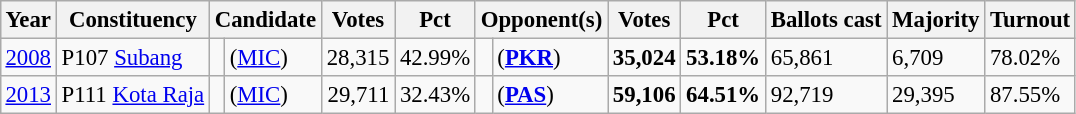<table class="wikitable" style="margin:0.5em ; font-size:95%">
<tr>
<th>Year</th>
<th>Constituency</th>
<th colspan=2>Candidate</th>
<th>Votes</th>
<th>Pct</th>
<th colspan=2>Opponent(s)</th>
<th>Votes</th>
<th>Pct</th>
<th>Ballots cast</th>
<th>Majority</th>
<th>Turnout</th>
</tr>
<tr>
<td><a href='#'>2008</a></td>
<td>P107 <a href='#'>Subang</a></td>
<td></td>
<td> (<a href='#'>MIC</a>)</td>
<td align="right">28,315</td>
<td>42.99%</td>
<td></td>
<td> (<a href='#'><strong>PKR</strong></a>)</td>
<td align="right"><strong>35,024</strong></td>
<td><strong>53.18%</strong></td>
<td>65,861</td>
<td>6,709</td>
<td>78.02%</td>
</tr>
<tr>
<td><a href='#'>2013</a></td>
<td>P111 <a href='#'>Kota Raja</a></td>
<td></td>
<td> (<a href='#'>MIC</a>)</td>
<td align="right">29,711</td>
<td>32.43%</td>
<td></td>
<td> (<a href='#'><strong>PAS</strong></a>)</td>
<td align="right"><strong>59,106</strong></td>
<td><strong>64.51%</strong></td>
<td>92,719</td>
<td>29,395</td>
<td>87.55%</td>
</tr>
</table>
